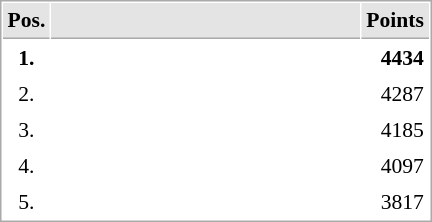<table cellspacing="1" cellpadding="3" style="border:1px solid #AAAAAA;font-size:90%">
<tr bgcolor="#E4E4E4">
<th style="border-bottom:1px solid #AAAAAA" width=10>Pos.</th>
<th style="border-bottom:1px solid #AAAAAA" width=200></th>
<th style="border-bottom:1px solid #AAAAAA" width=20>Points</th>
</tr>
<tr>
<td align="center"><strong>1.</strong></td>
<td><strong></strong></td>
<td align="right"><strong>4434</strong></td>
</tr>
<tr>
<td align="center">2.</td>
<td></td>
<td align="right">4287</td>
</tr>
<tr>
<td align="center">3.</td>
<td></td>
<td align="right">4185</td>
</tr>
<tr>
<td align="center">4.</td>
<td></td>
<td align="right">4097</td>
</tr>
<tr>
<td align="center">5.</td>
<td></td>
<td align="right">3817</td>
</tr>
</table>
